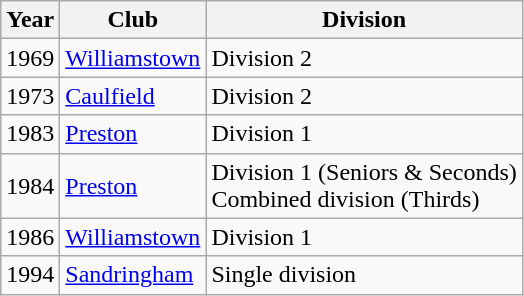<table class="wikitable sortable" style="text-align:left;">
<tr>
<th>Year</th>
<th>Club</th>
<th>Division</th>
</tr>
<tr>
<td>1969</td>
<td><a href='#'>Williamstown</a></td>
<td>Division 2</td>
</tr>
<tr>
<td>1973</td>
<td><a href='#'>Caulfield</a></td>
<td>Division 2</td>
</tr>
<tr>
<td>1983</td>
<td><a href='#'>Preston</a></td>
<td>Division 1</td>
</tr>
<tr>
<td>1984</td>
<td><a href='#'>Preston</a></td>
<td>Division 1 (Seniors & Seconds)<br>Combined division (Thirds)</td>
</tr>
<tr>
<td>1986</td>
<td><a href='#'>Williamstown</a></td>
<td>Division 1</td>
</tr>
<tr>
<td>1994</td>
<td><a href='#'>Sandringham</a></td>
<td>Single division</td>
</tr>
</table>
